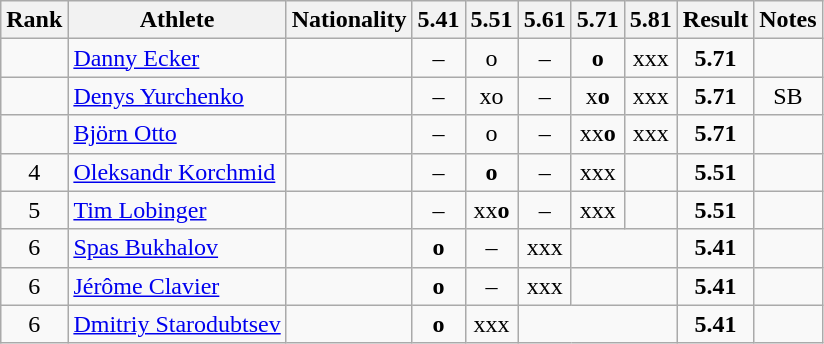<table class="wikitable" style="text-align:center">
<tr>
<th>Rank</th>
<th>Athlete</th>
<th>Nationality</th>
<th>5.41</th>
<th>5.51</th>
<th>5.61</th>
<th>5.71</th>
<th>5.81</th>
<th>Result</th>
<th>Notes</th>
</tr>
<tr>
<td></td>
<td align="left"><a href='#'>Danny Ecker</a></td>
<td align=left></td>
<td>–</td>
<td>o</td>
<td>–</td>
<td><strong>o</strong></td>
<td>xxx</td>
<td><strong>5.71</strong></td>
<td></td>
</tr>
<tr>
<td></td>
<td align="left"><a href='#'>Denys Yurchenko</a></td>
<td align=left></td>
<td>–</td>
<td>xo</td>
<td>–</td>
<td>x<strong>o</strong></td>
<td>xxx</td>
<td><strong>5.71</strong></td>
<td>SB</td>
</tr>
<tr>
<td></td>
<td align="left"><a href='#'>Björn Otto</a></td>
<td align=left></td>
<td>–</td>
<td>o</td>
<td>–</td>
<td>xx<strong>o</strong></td>
<td>xxx</td>
<td><strong>5.71</strong></td>
<td></td>
</tr>
<tr>
<td>4</td>
<td align="left"><a href='#'>Oleksandr Korchmid</a></td>
<td align=left></td>
<td>–</td>
<td><strong>o</strong></td>
<td>–</td>
<td>xxx</td>
<td></td>
<td><strong>5.51</strong></td>
<td></td>
</tr>
<tr>
<td>5</td>
<td align="left"><a href='#'>Tim Lobinger</a></td>
<td align=left></td>
<td>–</td>
<td>xx<strong>o</strong></td>
<td>–</td>
<td>xxx</td>
<td></td>
<td><strong>5.51</strong></td>
<td></td>
</tr>
<tr>
<td>6</td>
<td align="left"><a href='#'>Spas Bukhalov</a></td>
<td align=left></td>
<td><strong>o</strong></td>
<td>–</td>
<td>xxx</td>
<td colspan=2></td>
<td><strong>5.41</strong></td>
<td></td>
</tr>
<tr>
<td>6</td>
<td align="left"><a href='#'>Jérôme Clavier</a></td>
<td align=left></td>
<td><strong>o</strong></td>
<td>–</td>
<td>xxx</td>
<td colspan=2></td>
<td><strong>5.41</strong></td>
<td></td>
</tr>
<tr>
<td>6</td>
<td align="left"><a href='#'>Dmitriy Starodubtsev</a></td>
<td align=left></td>
<td><strong>o</strong></td>
<td>xxx</td>
<td colspan=3></td>
<td><strong>5.41</strong></td>
<td></td>
</tr>
</table>
